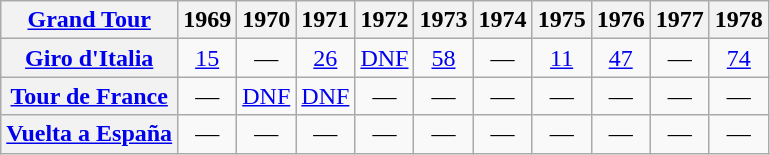<table class="wikitable plainrowheaders">
<tr>
<th scope="col"><a href='#'>Grand Tour</a></th>
<th scope="col">1969</th>
<th scope="col">1970</th>
<th scope="col">1971</th>
<th scope="col">1972</th>
<th scope="col">1973</th>
<th scope="col">1974</th>
<th scope="col">1975</th>
<th scope="col">1976</th>
<th scope="col">1977</th>
<th scope="col">1978</th>
</tr>
<tr style="text-align:center;">
<th scope="row"> <a href='#'>Giro d'Italia</a></th>
<td><a href='#'>15</a></td>
<td>—</td>
<td><a href='#'>26</a></td>
<td><a href='#'>DNF</a></td>
<td><a href='#'>58</a></td>
<td>—</td>
<td><a href='#'>11</a></td>
<td><a href='#'>47</a></td>
<td>—</td>
<td><a href='#'>74</a></td>
</tr>
<tr style="text-align:center;">
<th scope="row"> <a href='#'>Tour de France</a></th>
<td>—</td>
<td><a href='#'>DNF</a></td>
<td><a href='#'>DNF</a></td>
<td>—</td>
<td>—</td>
<td>—</td>
<td>—</td>
<td>—</td>
<td>—</td>
<td>—</td>
</tr>
<tr style="text-align:center;">
<th scope="row"> <a href='#'>Vuelta a España</a></th>
<td>—</td>
<td>—</td>
<td>—</td>
<td>—</td>
<td>—</td>
<td>—</td>
<td>—</td>
<td>—</td>
<td>—</td>
<td>—</td>
</tr>
</table>
